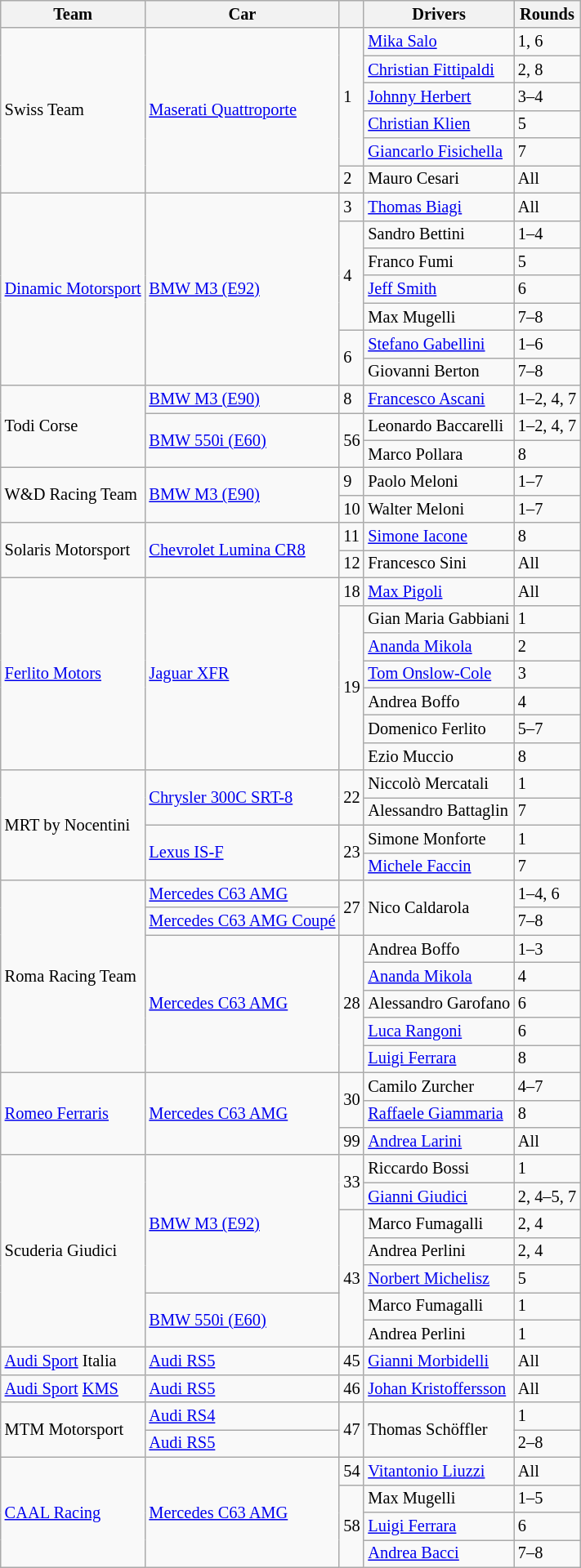<table class="wikitable" style="font-size: 85%">
<tr>
<th>Team</th>
<th>Car</th>
<th></th>
<th>Drivers</th>
<th>Rounds</th>
</tr>
<tr>
<td rowspan=6> Swiss Team</td>
<td rowspan=6><a href='#'>Maserati Quattroporte</a></td>
<td rowspan=5>1</td>
<td> <a href='#'>Mika Salo</a></td>
<td>1, 6</td>
</tr>
<tr>
<td> <a href='#'>Christian Fittipaldi</a></td>
<td>2, 8</td>
</tr>
<tr>
<td> <a href='#'>Johnny Herbert</a></td>
<td>3–4</td>
</tr>
<tr>
<td> <a href='#'>Christian Klien</a></td>
<td>5</td>
</tr>
<tr>
<td> <a href='#'>Giancarlo Fisichella</a></td>
<td>7</td>
</tr>
<tr>
<td>2</td>
<td> Mauro Cesari</td>
<td>All</td>
</tr>
<tr>
<td rowspan=7> <a href='#'>Dinamic Motorsport</a></td>
<td rowspan=7><a href='#'>BMW M3 (E92)</a></td>
<td>3</td>
<td> <a href='#'>Thomas Biagi</a></td>
<td>All</td>
</tr>
<tr>
<td rowspan=4>4</td>
<td> Sandro Bettini</td>
<td>1–4</td>
</tr>
<tr>
<td> Franco Fumi</td>
<td>5</td>
</tr>
<tr>
<td> <a href='#'>Jeff Smith</a></td>
<td>6</td>
</tr>
<tr>
<td> Max Mugelli</td>
<td>7–8</td>
</tr>
<tr>
<td rowspan=2>6</td>
<td> <a href='#'>Stefano Gabellini</a></td>
<td>1–6</td>
</tr>
<tr>
<td> Giovanni Berton</td>
<td>7–8</td>
</tr>
<tr>
<td rowspan=3> Todi Corse</td>
<td><a href='#'>BMW M3 (E90)</a></td>
<td>8</td>
<td> <a href='#'>Francesco Ascani</a></td>
<td>1–2, 4, 7</td>
</tr>
<tr>
<td rowspan=2><a href='#'>BMW 550i (E60)</a></td>
<td rowspan=2>56</td>
<td> Leonardo Baccarelli</td>
<td>1–2, 4, 7</td>
</tr>
<tr>
<td> Marco Pollara</td>
<td>8</td>
</tr>
<tr>
<td rowspan=2> W&D Racing Team</td>
<td rowspan=2><a href='#'>BMW M3 (E90)</a></td>
<td>9</td>
<td> Paolo Meloni</td>
<td>1–7</td>
</tr>
<tr>
<td>10</td>
<td> Walter Meloni</td>
<td>1–7</td>
</tr>
<tr>
<td rowspan=2> Solaris Motorsport</td>
<td rowspan=2><a href='#'>Chevrolet Lumina CR8</a></td>
<td>11</td>
<td> <a href='#'>Simone Iacone</a></td>
<td>8</td>
</tr>
<tr>
<td>12</td>
<td> Francesco Sini</td>
<td>All</td>
</tr>
<tr>
<td rowspan=7> <a href='#'>Ferlito Motors</a></td>
<td rowspan=7><a href='#'>Jaguar XFR</a></td>
<td>18</td>
<td> <a href='#'>Max Pigoli</a></td>
<td>All</td>
</tr>
<tr>
<td rowspan=6>19</td>
<td> Gian Maria Gabbiani</td>
<td>1</td>
</tr>
<tr>
<td> <a href='#'>Ananda Mikola</a></td>
<td>2</td>
</tr>
<tr>
<td> <a href='#'>Tom Onslow-Cole</a></td>
<td>3</td>
</tr>
<tr>
<td> Andrea Boffo</td>
<td>4</td>
</tr>
<tr>
<td> Domenico Ferlito</td>
<td>5–7</td>
</tr>
<tr>
<td> Ezio Muccio</td>
<td>8</td>
</tr>
<tr>
<td rowspan=4> MRT by Nocentini</td>
<td rowspan=2><a href='#'>Chrysler 300C SRT-8</a></td>
<td rowspan=2>22</td>
<td> Niccolò Mercatali</td>
<td>1</td>
</tr>
<tr>
<td> Alessandro Battaglin</td>
<td>7</td>
</tr>
<tr>
<td rowspan=2><a href='#'>Lexus IS-F</a></td>
<td rowspan=2>23</td>
<td> Simone Monforte</td>
<td>1</td>
</tr>
<tr>
<td> <a href='#'>Michele Faccin</a></td>
<td>7</td>
</tr>
<tr>
<td rowspan=7> Roma Racing Team</td>
<td><a href='#'>Mercedes C63 AMG</a></td>
<td rowspan=2>27</td>
<td rowspan=2> Nico Caldarola</td>
<td>1–4, 6</td>
</tr>
<tr>
<td><a href='#'>Mercedes C63 AMG Coupé</a></td>
<td>7–8</td>
</tr>
<tr>
<td rowspan=5><a href='#'>Mercedes C63 AMG</a></td>
<td rowspan=5>28</td>
<td> Andrea Boffo</td>
<td>1–3</td>
</tr>
<tr>
<td> <a href='#'>Ananda Mikola</a></td>
<td>4</td>
</tr>
<tr>
<td> Alessandro Garofano</td>
<td>6</td>
</tr>
<tr>
<td> <a href='#'>Luca Rangoni</a></td>
<td>6</td>
</tr>
<tr>
<td> <a href='#'>Luigi Ferrara</a></td>
<td>8</td>
</tr>
<tr>
<td rowspan=3> <a href='#'>Romeo Ferraris</a></td>
<td rowspan=3><a href='#'>Mercedes C63 AMG</a></td>
<td rowspan=2>30</td>
<td> Camilo Zurcher</td>
<td>4–7</td>
</tr>
<tr>
<td> <a href='#'>Raffaele Giammaria</a></td>
<td>8</td>
</tr>
<tr>
<td>99</td>
<td> <a href='#'>Andrea Larini</a></td>
<td>All</td>
</tr>
<tr>
<td rowspan=7> Scuderia Giudici</td>
<td rowspan=5><a href='#'>BMW M3 (E92)</a></td>
<td rowspan=2>33</td>
<td> Riccardo Bossi</td>
<td>1</td>
</tr>
<tr>
<td> <a href='#'>Gianni Giudici</a></td>
<td>2, 4–5, 7</td>
</tr>
<tr>
<td rowspan="5">43</td>
<td> Marco Fumagalli</td>
<td>2, 4</td>
</tr>
<tr>
<td> Andrea Perlini</td>
<td>2, 4</td>
</tr>
<tr>
<td> <a href='#'>Norbert Michelisz</a></td>
<td>5</td>
</tr>
<tr>
<td rowspan="2"><a href='#'>BMW 550i (E60)</a></td>
<td> Marco Fumagalli</td>
<td>1</td>
</tr>
<tr>
<td> Andrea Perlini</td>
<td>1</td>
</tr>
<tr>
<td> <a href='#'>Audi Sport</a> Italia</td>
<td><a href='#'>Audi RS5</a></td>
<td>45</td>
<td> <a href='#'>Gianni Morbidelli</a></td>
<td>All</td>
</tr>
<tr>
<td> <a href='#'>Audi Sport</a> <a href='#'>KMS</a></td>
<td><a href='#'>Audi RS5</a></td>
<td>46</td>
<td> <a href='#'>Johan Kristoffersson</a></td>
<td>All</td>
</tr>
<tr>
<td rowspan=2> MTM Motorsport</td>
<td><a href='#'>Audi RS4</a></td>
<td rowspan=2>47</td>
<td rowspan=2> Thomas Schöffler</td>
<td>1</td>
</tr>
<tr>
<td><a href='#'>Audi RS5</a></td>
<td>2–8</td>
</tr>
<tr>
<td rowspan=4> <a href='#'>CAAL Racing</a></td>
<td rowspan=4><a href='#'>Mercedes C63 AMG</a></td>
<td>54</td>
<td> <a href='#'>Vitantonio Liuzzi</a></td>
<td>All</td>
</tr>
<tr>
<td rowspan=3>58</td>
<td> Max Mugelli</td>
<td>1–5</td>
</tr>
<tr>
<td> <a href='#'>Luigi Ferrara</a></td>
<td>6</td>
</tr>
<tr>
<td> <a href='#'>Andrea Bacci</a></td>
<td>7–8</td>
</tr>
</table>
